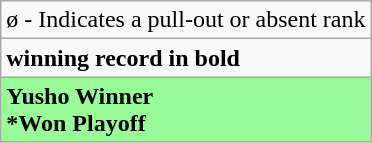<table class="wikitable">
<tr>
<td>ø - Indicates a pull-out or absent rank</td>
</tr>
<tr>
<td><strong>winning record in bold</strong></td>
</tr>
<tr>
<td style="background: PaleGreen;"><strong>Yusho Winner <br> *Won Playoff</strong></td>
</tr>
</table>
